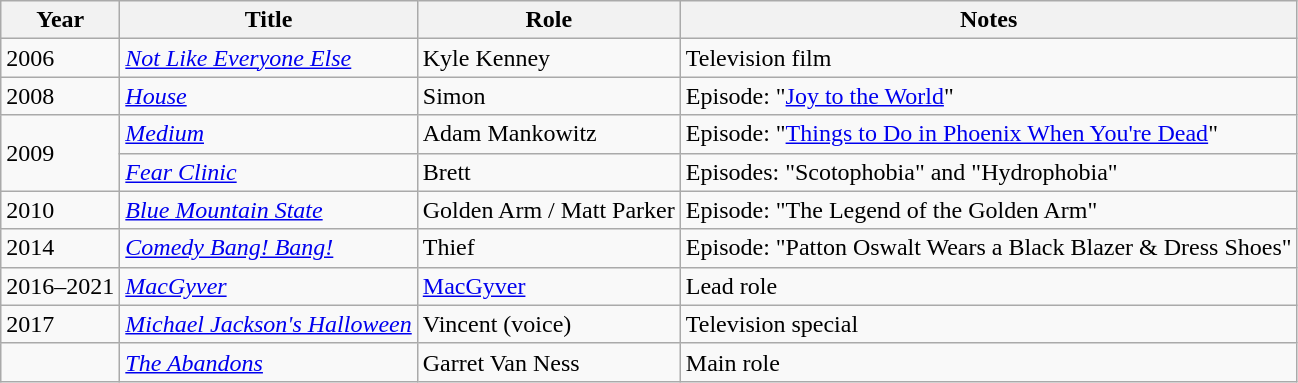<table class="wikitable unsortable">
<tr>
<th>Year</th>
<th>Title</th>
<th>Role</th>
<th>Notes</th>
</tr>
<tr>
<td>2006</td>
<td><em><a href='#'>Not Like Everyone Else</a></em></td>
<td>Kyle Kenney</td>
<td>Television film</td>
</tr>
<tr>
<td>2008</td>
<td><em><a href='#'>House</a></em></td>
<td>Simon</td>
<td>Episode: "<a href='#'>Joy to the World</a>"</td>
</tr>
<tr>
<td rowspan="2">2009</td>
<td><em><a href='#'>Medium</a></em></td>
<td>Adam Mankowitz</td>
<td>Episode: "<a href='#'>Things to Do in Phoenix When You're Dead</a>"</td>
</tr>
<tr>
<td><em><a href='#'>Fear Clinic</a></em></td>
<td>Brett</td>
<td>Episodes: "Scotophobia" and "Hydrophobia"</td>
</tr>
<tr>
<td>2010</td>
<td><em><a href='#'>Blue Mountain State</a></em></td>
<td>Golden Arm / Matt Parker</td>
<td>Episode: "The Legend of the Golden Arm"</td>
</tr>
<tr>
<td>2014</td>
<td><em><a href='#'>Comedy Bang! Bang!</a></em></td>
<td>Thief</td>
<td>Episode: "Patton Oswalt Wears a Black Blazer & Dress Shoes"</td>
</tr>
<tr>
<td>2016–2021</td>
<td><em><a href='#'>MacGyver</a></em></td>
<td><a href='#'>MacGyver</a></td>
<td>Lead role</td>
</tr>
<tr>
<td>2017</td>
<td><em><a href='#'>Michael Jackson's Halloween</a></em></td>
<td>Vincent (voice)</td>
<td>Television special</td>
</tr>
<tr>
<td></td>
<td><em><a href='#'>The Abandons</a></em></td>
<td>Garret Van Ness</td>
<td>Main role</td>
</tr>
</table>
